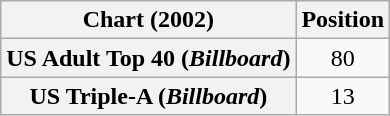<table class="wikitable plainrowheaders" style="text-align:center">
<tr>
<th>Chart (2002)</th>
<th>Position</th>
</tr>
<tr>
<th scope="row">US Adult Top 40 (<em>Billboard</em>)</th>
<td>80</td>
</tr>
<tr>
<th scope="row">US Triple-A (<em>Billboard</em>)</th>
<td>13</td>
</tr>
</table>
